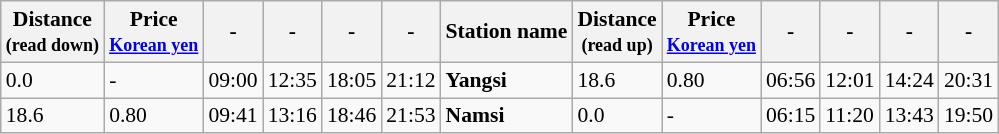<table class="wikitable" style="font-size:90%;">
<tr>
<th>Distance<br><small>(read down)</small></th>
<th>Price<br><small><a href='#'>Korean yen</a></small></th>
<th>-</th>
<th>-</th>
<th>-</th>
<th>-</th>
<th>Station name</th>
<th>Distance<br><small>(read up)</small></th>
<th>Price<br><small><a href='#'>Korean yen</a></small></th>
<th>-</th>
<th>-</th>
<th>-</th>
<th>-</th>
</tr>
<tr>
<td>0.0</td>
<td>-</td>
<td>09:00</td>
<td>12:35</td>
<td>18:05</td>
<td>21:12</td>
<td><strong>Yangsi</strong></td>
<td>18.6</td>
<td>0.80</td>
<td>06:56</td>
<td>12:01</td>
<td>14:24</td>
<td>20:31</td>
</tr>
<tr>
<td>18.6</td>
<td>0.80</td>
<td>09:41</td>
<td>13:16</td>
<td>18:46</td>
<td>21:53</td>
<td><strong>Namsi</strong></td>
<td>0.0</td>
<td>-</td>
<td>06:15</td>
<td>11:20</td>
<td>13:43</td>
<td>19:50</td>
</tr>
</table>
